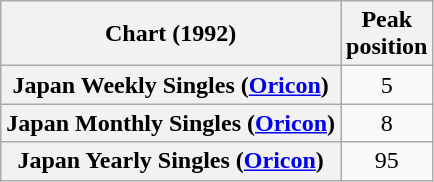<table class="wikitable sortable plainrowheaders" style="text-align:center;">
<tr>
<th scope="col">Chart (1992)</th>
<th scope="col">Peak<br>position</th>
</tr>
<tr>
<th scope="row">Japan Weekly Singles (<a href='#'>Oricon</a>)</th>
<td style="text-align:center;">5</td>
</tr>
<tr>
<th scope="row">Japan Monthly Singles (<a href='#'>Oricon</a>)</th>
<td style="text-align:center;">8</td>
</tr>
<tr>
<th scope="row">Japan Yearly Singles (<a href='#'>Oricon</a>)</th>
<td style="text-align:center;">95</td>
</tr>
</table>
